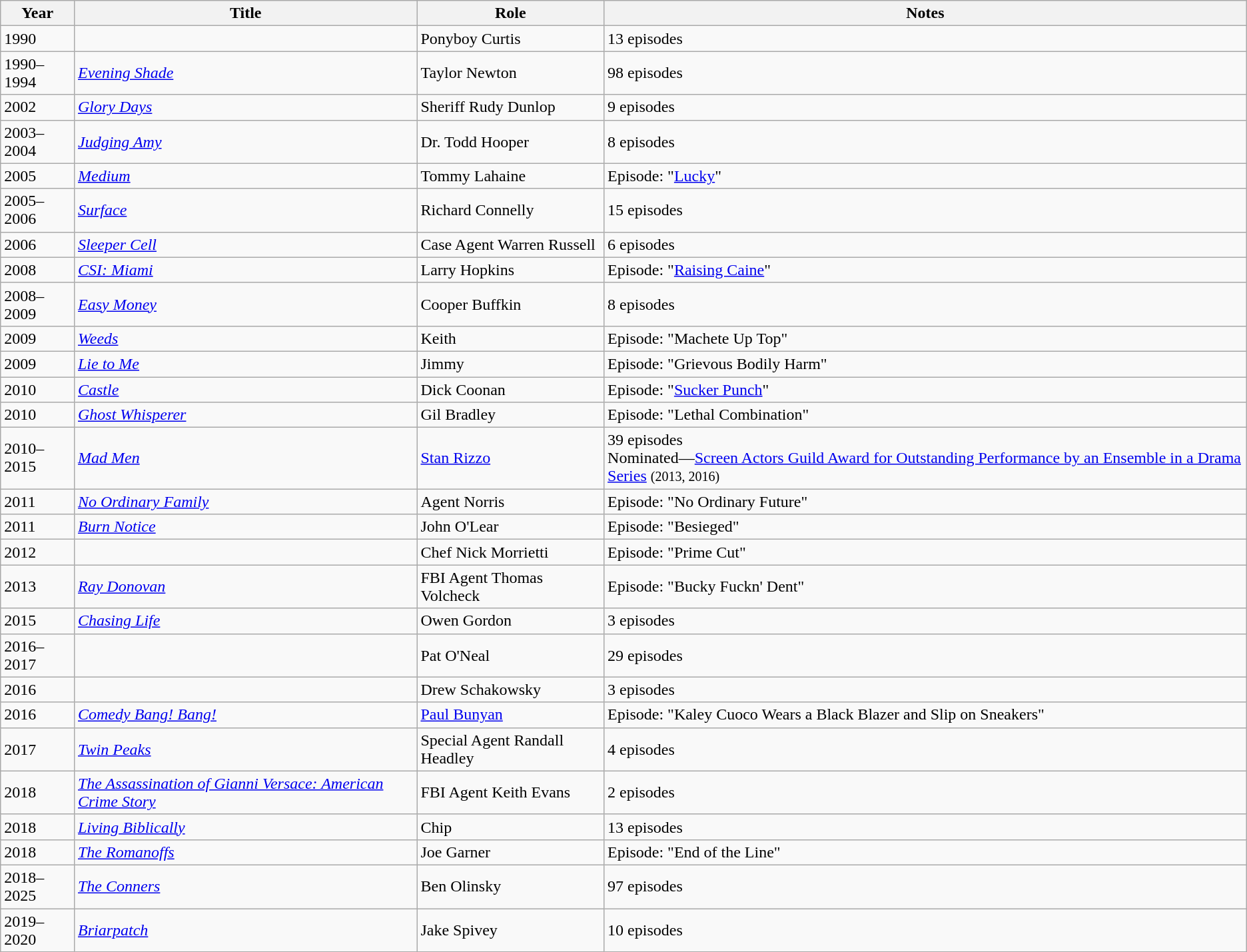<table class="wikitable sortable">
<tr>
<th>Year</th>
<th>Title</th>
<th>Role</th>
<th class="unsortable">Notes</th>
</tr>
<tr>
<td>1990</td>
<td><em></em></td>
<td>Ponyboy Curtis</td>
<td>13 episodes</td>
</tr>
<tr>
<td>1990–1994</td>
<td><em><a href='#'>Evening Shade</a></em></td>
<td>Taylor Newton</td>
<td>98 episodes</td>
</tr>
<tr>
<td>2002</td>
<td><em><a href='#'>Glory Days</a></em></td>
<td>Sheriff Rudy Dunlop</td>
<td>9 episodes</td>
</tr>
<tr>
<td>2003–2004</td>
<td><em><a href='#'>Judging Amy</a></em></td>
<td>Dr. Todd Hooper</td>
<td>8 episodes</td>
</tr>
<tr>
<td>2005</td>
<td><em><a href='#'>Medium</a></em></td>
<td>Tommy Lahaine</td>
<td>Episode: "<a href='#'>Lucky</a>"</td>
</tr>
<tr>
<td>2005–2006</td>
<td><em><a href='#'>Surface</a></em></td>
<td>Richard Connelly</td>
<td>15 episodes</td>
</tr>
<tr>
<td>2006</td>
<td><em><a href='#'>Sleeper Cell</a></em></td>
<td>Case Agent Warren Russell</td>
<td>6 episodes</td>
</tr>
<tr>
<td>2008</td>
<td><em><a href='#'>CSI: Miami</a></em></td>
<td>Larry Hopkins</td>
<td>Episode: "<a href='#'>Raising Caine</a>"</td>
</tr>
<tr>
<td>2008–2009</td>
<td><em><a href='#'>Easy Money</a></em></td>
<td>Cooper Buffkin</td>
<td>8 episodes</td>
</tr>
<tr>
<td>2009</td>
<td><em><a href='#'>Weeds</a></em></td>
<td>Keith</td>
<td>Episode: "Machete Up Top"</td>
</tr>
<tr>
<td>2009</td>
<td><em><a href='#'>Lie to Me</a></em></td>
<td>Jimmy</td>
<td>Episode: "Grievous Bodily Harm"</td>
</tr>
<tr>
<td>2010</td>
<td><em><a href='#'>Castle</a></em></td>
<td>Dick Coonan</td>
<td>Episode: "<a href='#'>Sucker Punch</a>"</td>
</tr>
<tr>
<td>2010</td>
<td><em><a href='#'>Ghost Whisperer</a></em></td>
<td>Gil Bradley</td>
<td>Episode: "Lethal Combination"</td>
</tr>
<tr>
<td>2010–2015</td>
<td><em><a href='#'>Mad Men</a></em></td>
<td><a href='#'>Stan Rizzo</a></td>
<td>39 episodes<br>Nominated—<a href='#'>Screen Actors Guild Award for Outstanding Performance by an Ensemble in a Drama Series</a> <small>(2013, 2016)</small></td>
</tr>
<tr>
<td>2011</td>
<td><em><a href='#'>No Ordinary Family</a></em></td>
<td>Agent Norris</td>
<td>Episode: "No Ordinary Future"</td>
</tr>
<tr>
<td>2011</td>
<td><em><a href='#'>Burn Notice</a></em></td>
<td>John O'Lear</td>
<td>Episode: "Besieged"</td>
</tr>
<tr>
<td>2012</td>
<td><em></em></td>
<td>Chef Nick Morrietti</td>
<td>Episode: "Prime Cut"</td>
</tr>
<tr>
<td>2013</td>
<td><em><a href='#'>Ray Donovan</a></em></td>
<td>FBI Agent Thomas Volcheck</td>
<td>Episode: "Bucky Fuckn' Dent"</td>
</tr>
<tr>
<td>2015</td>
<td><em><a href='#'>Chasing Life</a></em></td>
<td>Owen Gordon</td>
<td>3 episodes</td>
</tr>
<tr>
<td>2016–2017</td>
<td><em></em></td>
<td>Pat O'Neal</td>
<td>29 episodes</td>
</tr>
<tr>
<td>2016</td>
<td><em></em></td>
<td>Drew Schakowsky</td>
<td>3 episodes</td>
</tr>
<tr>
<td>2016</td>
<td><em><a href='#'>Comedy Bang! Bang!</a></em></td>
<td><a href='#'>Paul Bunyan</a></td>
<td>Episode: "Kaley Cuoco Wears a Black Blazer and Slip on Sneakers"</td>
</tr>
<tr>
<td>2017</td>
<td><em><a href='#'>Twin Peaks</a></em></td>
<td>Special Agent Randall Headley</td>
<td>4 episodes</td>
</tr>
<tr>
<td>2018</td>
<td><em><a href='#'>The Assassination of Gianni Versace: American Crime Story</a></em></td>
<td>FBI Agent Keith Evans</td>
<td>2 episodes</td>
</tr>
<tr>
<td>2018</td>
<td><em><a href='#'>Living Biblically</a></em></td>
<td>Chip</td>
<td>13 episodes</td>
</tr>
<tr>
<td>2018</td>
<td><em><a href='#'>The Romanoffs</a></em></td>
<td>Joe Garner</td>
<td>Episode: "End of the Line"</td>
</tr>
<tr>
<td>2018–2025</td>
<td><em><a href='#'>The Conners</a></em></td>
<td>Ben Olinsky</td>
<td>97 episodes</td>
</tr>
<tr>
<td>2019–2020</td>
<td><em><a href='#'>Briarpatch</a></em></td>
<td>Jake Spivey</td>
<td>10 episodes</td>
</tr>
</table>
